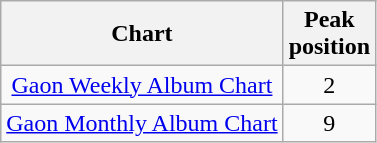<table class="wikitable" style="text-align:center;">
<tr>
<th>Chart</th>
<th>Peak<br>position</th>
</tr>
<tr>
<td><a href='#'>Gaon Weekly Album Chart</a></td>
<td align=center>2</td>
</tr>
<tr>
<td><a href='#'>Gaon Monthly Album Chart</a></td>
<td align=center>9</td>
</tr>
</table>
